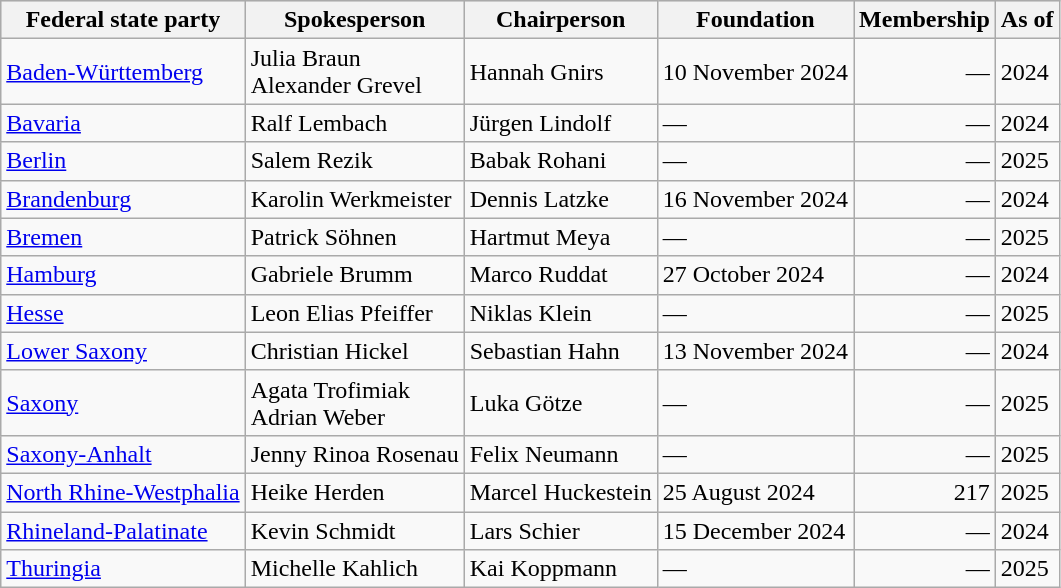<table class="wikitable sortable">
<tr style="background:#DDDDDD;">
<th>Federal state party</th>
<th class="unsortable">Spokesperson</th>
<th>Chairperson</th>
<th>Foundation</th>
<th>Membership</th>
<th>As of</th>
</tr>
<tr>
<td><a href='#'>Baden-Württemberg</a></td>
<td>Julia Braun<br>Alexander Grevel</td>
<td>Hannah Gnirs</td>
<td>10 November 2024</td>
<td style="text-align:right;">—</td>
<td>2024</td>
</tr>
<tr>
<td><a href='#'>Bavaria</a></td>
<td>Ralf Lembach</td>
<td>Jürgen Lindolf</td>
<td>—</td>
<td style="text-align:right;">—</td>
<td>2024</td>
</tr>
<tr>
<td><a href='#'>Berlin</a></td>
<td>Salem Rezik</td>
<td>Babak Rohani</td>
<td>—</td>
<td style="text-align:right;">—</td>
<td>2025</td>
</tr>
<tr>
<td><a href='#'>Brandenburg</a></td>
<td>Karolin Werkmeister</td>
<td>Dennis Latzke</td>
<td>16 November 2024</td>
<td style="text-align:right;">—</td>
<td>2024</td>
</tr>
<tr>
<td><a href='#'>Bremen</a></td>
<td>Patrick Söhnen</td>
<td>Hartmut Meya</td>
<td>—</td>
<td style="text-align:right;">—</td>
<td>2025</td>
</tr>
<tr>
<td><a href='#'>Hamburg</a></td>
<td>Gabriele Brumm</td>
<td>Marco Ruddat</td>
<td>27 October 2024</td>
<td style="text-align:right;">—</td>
<td>2024</td>
</tr>
<tr>
<td><a href='#'>Hesse</a></td>
<td>Leon Elias Pfeiffer</td>
<td>Niklas Klein</td>
<td>—</td>
<td style="text-align:right;">—</td>
<td>2025</td>
</tr>
<tr>
<td><a href='#'>Lower Saxony</a></td>
<td>Christian Hickel</td>
<td>Sebastian Hahn</td>
<td>13 November 2024</td>
<td style="text-align: right;">—</td>
<td>2024</td>
</tr>
<tr>
<td><a href='#'>Saxony</a></td>
<td>Agata Trofimiak<br>Adrian Weber</td>
<td>Luka Götze</td>
<td>—</td>
<td style="text-align:right;">—</td>
<td>2025</td>
</tr>
<tr>
<td><a href='#'>Saxony-Anhalt</a></td>
<td>Jenny Rinoa Rosenau</td>
<td>Felix Neumann</td>
<td>—</td>
<td style="text-align:right;">—</td>
<td>2025</td>
</tr>
<tr>
<td><a href='#'>North Rhine-Westphalia</a></td>
<td>Heike Herden</td>
<td>Marcel Huckestein</td>
<td>25 August 2024</td>
<td style="text-align: right;">217</td>
<td>2025</td>
</tr>
<tr>
<td><a href='#'>Rhineland-Palatinate</a></td>
<td>Kevin Schmidt</td>
<td>Lars Schier</td>
<td>15 December 2024</td>
<td style="text-align:right;">—</td>
<td>2024</td>
</tr>
<tr>
<td><a href='#'>Thuringia</a></td>
<td>Michelle Kahlich</td>
<td>Kai Koppmann</td>
<td>—</td>
<td style="text-align:right;">—</td>
<td>2025</td>
</tr>
</table>
